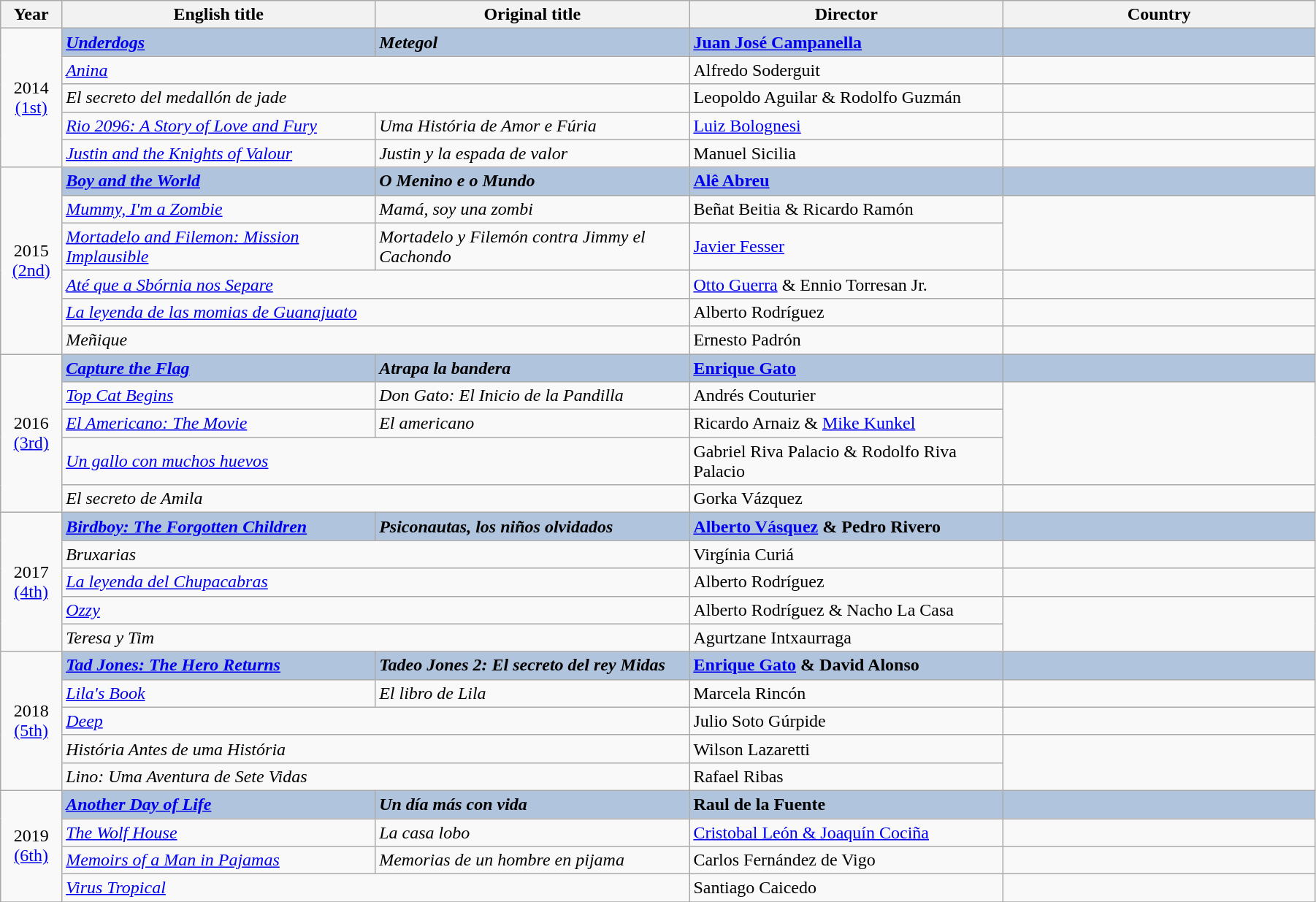<table class="wikitable" width="95%" cellpadding="6">
<tr>
<th width="50"><strong>Year</strong></th>
<th width="300"><strong>English title</strong></th>
<th width="300"><strong>Original title</strong></th>
<th width="300"><strong>Director</strong></th>
<th width="300"><strong>Country</strong></th>
</tr>
<tr>
<td rowspan="5" style="text-align:center;">2014<br><a href='#'>(1st)</a></td>
<td style="background:#B0C4DE;"><strong><em><a href='#'>Underdogs</a></em></strong></td>
<td style="background:#B0C4DE;"><strong><em>Metegol</em></strong></td>
<td style="background:#B0C4DE;"><strong><a href='#'>Juan José Campanella</a></strong></td>
<td style="background:#B0C4DE;"><strong><br> </strong></td>
</tr>
<tr>
<td colspan="2"><em><a href='#'>Anina</a></em></td>
<td>Alfredo Soderguit</td>
<td><br> </td>
</tr>
<tr>
<td colspan="2"><em>El secreto del medallón de jade</em></td>
<td>Leopoldo Aguilar & Rodolfo Guzmán</td>
<td></td>
</tr>
<tr>
<td><em><a href='#'>Rio 2096: A Story of Love and Fury</a></em></td>
<td><em>Uma História de Amor e Fúria</em></td>
<td><a href='#'>Luiz Bolognesi</a></td>
<td></td>
</tr>
<tr>
<td><em><a href='#'>Justin and the Knights of Valour</a></em></td>
<td><em>Justin y la espada de valor</em></td>
<td>Manuel Sicilia</td>
<td></td>
</tr>
<tr>
<td rowspan="6" style="text-align:center;">2015<br><a href='#'>(2nd)</a></td>
<td style="background:#B0C4DE;"><strong><em><a href='#'>Boy and the World</a></em></strong></td>
<td style="background:#B0C4DE;"><strong><em>O Menino e o Mundo</em></strong></td>
<td style="background:#B0C4DE;"><strong><a href='#'>Alê Abreu</a></strong></td>
<td style="background:#B0C4DE;"><strong></strong></td>
</tr>
<tr>
<td><em><a href='#'>Mummy, I'm a Zombie</a></em></td>
<td><em>Mamá, soy una zombi</em></td>
<td>Beñat Beitia & Ricardo Ramón</td>
<td rowspan="2"></td>
</tr>
<tr>
<td><em><a href='#'>Mortadelo and Filemon: Mission Implausible</a></em></td>
<td><em>Mortadelo y Filemón contra Jimmy el Cachondo</em></td>
<td><a href='#'>Javier Fesser</a></td>
</tr>
<tr>
<td colspan="2"><em><a href='#'>Até que a Sbórnia nos Separe</a></em></td>
<td><a href='#'>Otto Guerra</a> & Ennio Torresan Jr.</td>
<td></td>
</tr>
<tr>
<td colspan="2"><em><a href='#'>La leyenda de las momias de Guanajuato</a></em></td>
<td>Alberto Rodríguez</td>
<td></td>
</tr>
<tr>
<td colspan="2"><em>Meñique</em></td>
<td>Ernesto Padrón</td>
<td><br> </td>
</tr>
<tr>
<td rowspan="5" style="text-align:center;">2016<br><a href='#'>(3rd)</a></td>
<td style="background:#B0C4DE;"><strong><em><a href='#'>Capture the Flag</a></em></strong></td>
<td style="background:#B0C4DE;"><strong><em>Atrapa la bandera</em></strong></td>
<td style="background:#B0C4DE;"><strong><a href='#'>Enrique Gato</a></strong></td>
<td style="background:#B0C4DE;"><strong></strong></td>
</tr>
<tr>
<td><em><a href='#'>Top Cat Begins</a></em></td>
<td><em>Don Gato: El Inicio de la Pandilla</em></td>
<td>Andrés Couturier</td>
<td rowspan="3"></td>
</tr>
<tr>
<td><em><a href='#'>El Americano: The Movie</a></em></td>
<td><em>El americano</em></td>
<td>Ricardo Arnaiz & <a href='#'>Mike Kunkel</a></td>
</tr>
<tr>
<td colspan="2"><em><a href='#'>Un gallo con muchos huevos</a></em></td>
<td>Gabriel Riva Palacio & Rodolfo Riva Palacio</td>
</tr>
<tr>
<td colspan="2"><em>El secreto de Amila</em></td>
<td>Gorka Vázquez</td>
<td><br> </td>
</tr>
<tr>
<td rowspan="5" style="text-align:center;">2017<br><a href='#'>(4th)</a></td>
<td style="background:#B0C4DE;"><strong><em><a href='#'>Birdboy: The Forgotten Children</a></em></strong></td>
<td style="background:#B0C4DE;"><strong><em>Psiconautas, los niños olvidados</em></strong></td>
<td style="background:#B0C4DE;"><strong><a href='#'>Alberto Vásquez</a> & Pedro Rivero</strong></td>
<td style="background:#B0C4DE;"><strong></strong></td>
</tr>
<tr>
<td colspan="2"><em>Bruxarias</em></td>
<td>Virgínia Curiá</td>
<td><br> </td>
</tr>
<tr>
<td colspan="2"><em><a href='#'>La leyenda del Chupacabras</a></em></td>
<td>Alberto Rodríguez</td>
<td></td>
</tr>
<tr>
<td colspan="2"><em><a href='#'>Ozzy</a></em></td>
<td>Alberto Rodríguez & Nacho La Casa</td>
<td rowspan="2"></td>
</tr>
<tr>
<td colspan="2"><em>Teresa y Tim</em></td>
<td>Agurtzane Intxaurraga</td>
</tr>
<tr>
<td rowspan="5" style="text-align:center;">2018<br><a href='#'>(5th)</a></td>
<td style="background:#B0C4DE;"><strong><em><a href='#'>Tad Jones: The Hero Returns</a></em></strong></td>
<td style="background:#B0C4DE;"><strong><em>Tadeo Jones 2: El secreto del rey Midas</em></strong></td>
<td style="background:#B0C4DE;"><strong><a href='#'>Enrique Gato</a> & David Alonso</strong></td>
<td style="background:#B0C4DE;"><strong></strong></td>
</tr>
<tr>
<td><em><a href='#'>Lila's Book</a></em></td>
<td><em>El libro de Lila</em></td>
<td>Marcela Rincón</td>
<td><br> </td>
</tr>
<tr>
<td colspan="2"><em><a href='#'>Deep</a></em></td>
<td>Julio Soto Gúrpide</td>
<td></td>
</tr>
<tr>
<td colspan="2"><em>História Antes de uma História</em></td>
<td>Wilson Lazaretti</td>
<td rowspan="2"></td>
</tr>
<tr>
<td colspan="2"><em>Lino: Uma Aventura de Sete Vidas</em></td>
<td>Rafael Ribas</td>
</tr>
<tr>
<td rowspan="4" style="text-align:center;">2019<br><a href='#'>(6th)</a><br></td>
<td style="background:#B0C4DE;"><strong><em><a href='#'>Another Day of Life</a></em></strong></td>
<td style="background:#B0C4DE;"><strong><em>Un día más con vida</em></strong></td>
<td style="background:#B0C4DE;"><strong>Raul de la Fuente</strong></td>
<td style="background:#B0C4DE;"><strong></strong></td>
</tr>
<tr>
<td><em><a href='#'>The Wolf House</a></em></td>
<td><em>La casa lobo</em></td>
<td><a href='#'>Cristobal León & Joaquín Cociña</a></td>
<td></td>
</tr>
<tr>
<td><em><a href='#'>Memoirs of a Man in Pajamas</a></em></td>
<td><em>Memorias de un hombre en pijama</em></td>
<td>Carlos Fernández de Vigo</td>
<td></td>
</tr>
<tr>
<td colspan="2"><em><a href='#'>Virus Tropical</a></em></td>
<td>Santiago Caicedo</td>
<td></td>
</tr>
<tr>
</tr>
</table>
